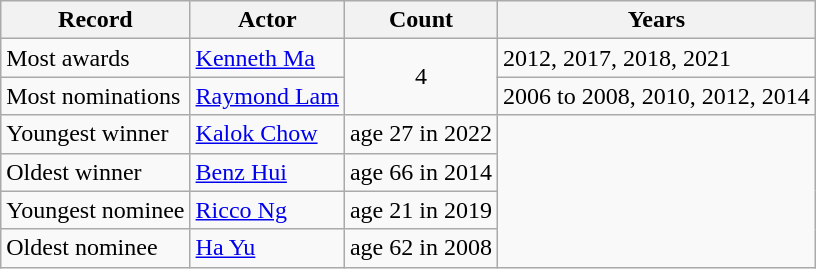<table class="wikitable plainrowheaders sortable">
<tr>
<th scope="col" class="unsortable">Record</th>
<th scope="col" class="unsortable">Actor</th>
<th scope="col" class="unsortable">Count</th>
<th scope="col" class="unsortable">Years</th>
</tr>
<tr>
<td>Most awards</td>
<td><a href='#'>Kenneth Ma</a></td>
<td rowspan="2" style="text-align:center;">4</td>
<td>2012, 2017, 2018, 2021</td>
</tr>
<tr>
<td>Most nominations</td>
<td><a href='#'>Raymond Lam</a></td>
<td>2006 to 2008, 2010, 2012, 2014</td>
</tr>
<tr>
<td>Youngest winner</td>
<td><a href='#'>Kalok Chow</a></td>
<td>age 27 in 2022</td>
</tr>
<tr>
<td>Oldest winner</td>
<td><a href='#'>Benz Hui</a></td>
<td>age 66 in 2014</td>
</tr>
<tr>
<td>Youngest nominee</td>
<td><a href='#'>Ricco Ng</a></td>
<td>age 21 in 2019</td>
</tr>
<tr>
<td>Oldest nominee</td>
<td><a href='#'>Ha Yu</a></td>
<td>age 62 in 2008</td>
</tr>
</table>
